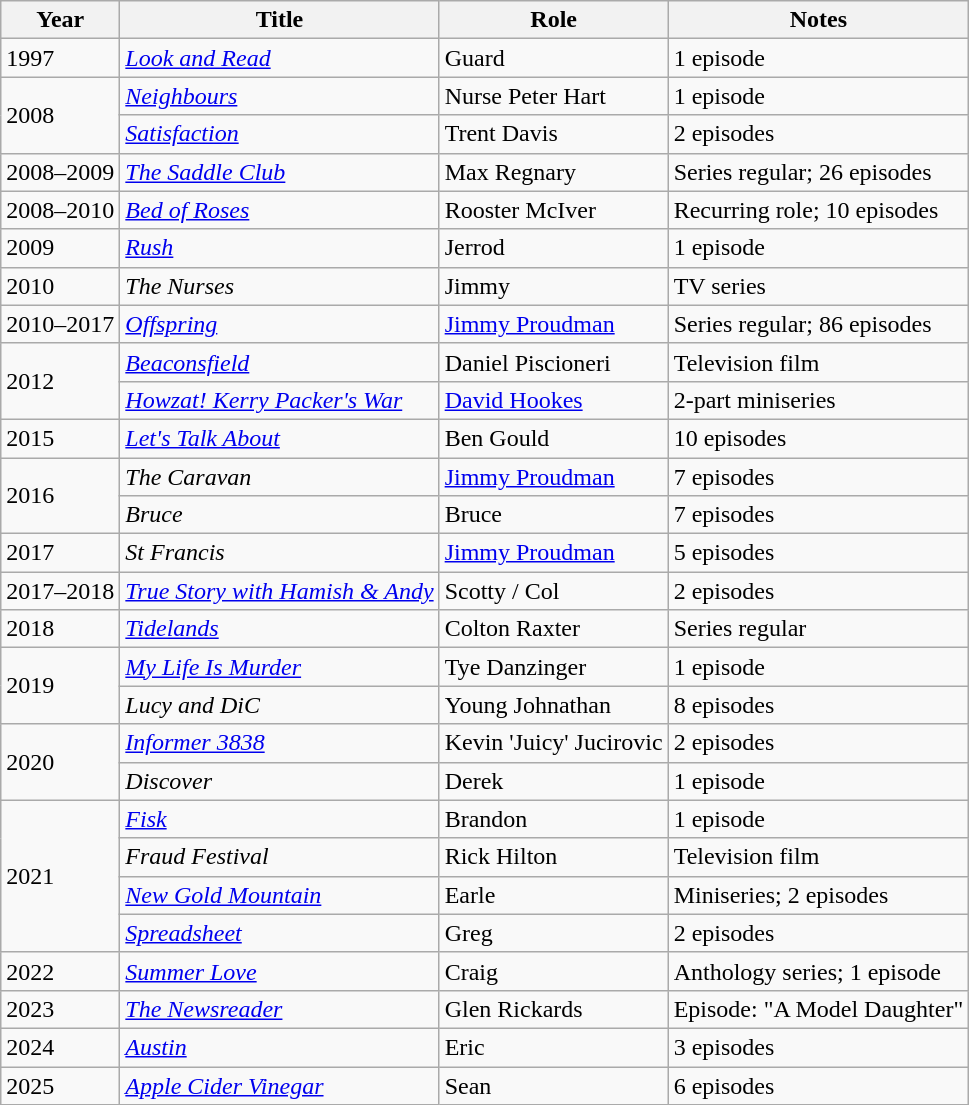<table class="wikitable sortable">
<tr>
<th>Year</th>
<th>Title</th>
<th>Role</th>
<th class="unsortable">Notes</th>
</tr>
<tr>
<td>1997</td>
<td><em><a href='#'>Look and Read</a></em></td>
<td>Guard</td>
<td>1 episode</td>
</tr>
<tr>
<td rowspan="2">2008</td>
<td><em><a href='#'>Neighbours</a></em></td>
<td>Nurse Peter Hart</td>
<td>1 episode</td>
</tr>
<tr>
<td><em><a href='#'>Satisfaction</a></em></td>
<td>Trent Davis</td>
<td>2 episodes</td>
</tr>
<tr>
<td>2008–2009</td>
<td><em><a href='#'>The Saddle Club</a></em></td>
<td>Max Regnary</td>
<td>Series regular; 26 episodes</td>
</tr>
<tr>
<td>2008–2010</td>
<td><em><a href='#'>Bed of Roses</a></em></td>
<td>Rooster McIver</td>
<td>Recurring role; 10 episodes</td>
</tr>
<tr>
<td>2009</td>
<td><em><a href='#'>Rush</a></em></td>
<td>Jerrod</td>
<td>1 episode</td>
</tr>
<tr>
<td>2010</td>
<td><em>The Nurses</em></td>
<td>Jimmy</td>
<td>TV series</td>
</tr>
<tr>
<td>2010–2017</td>
<td><em><a href='#'>Offspring</a></em></td>
<td><a href='#'>Jimmy Proudman</a></td>
<td>Series regular; 86 episodes</td>
</tr>
<tr>
<td rowspan="2">2012</td>
<td><em><a href='#'>Beaconsfield</a></em></td>
<td>Daniel Piscioneri</td>
<td>Television film</td>
</tr>
<tr>
<td><em><a href='#'>Howzat! Kerry Packer's War</a></em></td>
<td><a href='#'>David Hookes</a></td>
<td>2-part miniseries</td>
</tr>
<tr>
<td>2015</td>
<td><em><a href='#'>Let's Talk About</a></em></td>
<td>Ben Gould</td>
<td>10 episodes</td>
</tr>
<tr>
<td rowspan="2">2016</td>
<td><em>The Caravan</em></td>
<td><a href='#'>Jimmy Proudman</a></td>
<td>7 episodes</td>
</tr>
<tr>
<td><em>Bruce</em></td>
<td>Bruce</td>
<td>7 episodes</td>
</tr>
<tr>
<td>2017</td>
<td><em>St Francis</em></td>
<td><a href='#'>Jimmy Proudman</a></td>
<td>5 episodes</td>
</tr>
<tr>
<td>2017–2018</td>
<td><em><a href='#'>True Story with Hamish & Andy</a></em></td>
<td>Scotty / Col</td>
<td>2 episodes</td>
</tr>
<tr>
<td>2018</td>
<td><em><a href='#'>Tidelands</a></em></td>
<td>Colton Raxter</td>
<td>Series regular</td>
</tr>
<tr>
<td rowspan="2">2019</td>
<td><em><a href='#'>My Life Is Murder</a></em></td>
<td>Tye Danzinger</td>
<td>1 episode</td>
</tr>
<tr>
<td><em>Lucy and DiC</em></td>
<td>Young Johnathan</td>
<td>8 episodes</td>
</tr>
<tr>
<td rowspan="2">2020</td>
<td><em><a href='#'>Informer 3838</a></em></td>
<td>Kevin 'Juicy' Jucirovic</td>
<td>2 episodes</td>
</tr>
<tr>
<td><em>Discover</em></td>
<td>Derek</td>
<td>1 episode</td>
</tr>
<tr>
<td rowspan="4">2021</td>
<td><em><a href='#'>Fisk</a></em></td>
<td>Brandon</td>
<td>1 episode</td>
</tr>
<tr>
<td><em>Fraud Festival</em></td>
<td>Rick Hilton</td>
<td>Television film</td>
</tr>
<tr>
<td><em><a href='#'>New Gold Mountain</a></em></td>
<td>Earle</td>
<td>Miniseries; 2 episodes</td>
</tr>
<tr>
<td><em><a href='#'>Spreadsheet</a></em></td>
<td>Greg</td>
<td>2 episodes</td>
</tr>
<tr>
<td>2022</td>
<td><em><a href='#'>Summer Love</a></em></td>
<td>Craig</td>
<td>Anthology series; 1 episode</td>
</tr>
<tr>
<td>2023</td>
<td><em><a href='#'>The Newsreader</a></em></td>
<td>Glen Rickards</td>
<td>Episode: "A Model Daughter"</td>
</tr>
<tr>
<td>2024</td>
<td><em><a href='#'>Austin</a></em></td>
<td>Eric</td>
<td>3 episodes</td>
</tr>
<tr>
<td>2025</td>
<td><em><a href='#'>Apple Cider Vinegar</a></em></td>
<td>Sean</td>
<td>6 episodes</td>
</tr>
</table>
